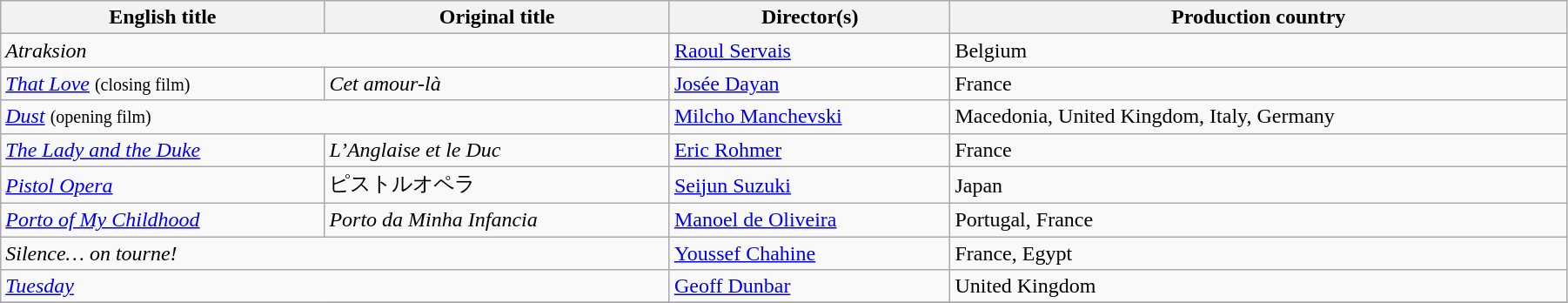<table class="wikitable" width="95%">
<tr>
<th>English title</th>
<th>Original title</th>
<th>Director(s)</th>
<th>Production country</th>
</tr>
<tr>
<td colspan="2"><em>Atraksion</em></td>
<td><a href='#'>Raoul Servais</a></td>
<td>Belgium</td>
</tr>
<tr>
<td><em><a href='#'>That Love</a></em> <small>(closing film)</small></td>
<td><em>Cet amour-là</em></td>
<td><a href='#'>Josée Dayan</a></td>
<td>France</td>
</tr>
<tr>
<td colspan="2"><em><a href='#'>Dust</a></em> <small>(opening film)</small></td>
<td><a href='#'>Milcho Manchevski</a></td>
<td>Macedonia, United Kingdom, Italy, Germany</td>
</tr>
<tr>
<td><em><a href='#'>The Lady and the Duke</a></em></td>
<td><em>L’Anglaise et le Duc</em></td>
<td><a href='#'>Eric Rohmer</a></td>
<td>France</td>
</tr>
<tr>
<td><em><a href='#'>Pistol Opera</a></em></td>
<td>ピストルオペラ</td>
<td><a href='#'>Seijun Suzuki</a></td>
<td>Japan</td>
</tr>
<tr>
<td><em><a href='#'>Porto of My Childhood</a></em></td>
<td><em>Porto da Minha Infancia</em></td>
<td><a href='#'>Manoel de Oliveira</a></td>
<td>Portugal, France</td>
</tr>
<tr>
<td colspan="2"><em>Silence… on tourne! </em></td>
<td><a href='#'>Youssef Chahine</a></td>
<td>France, Egypt</td>
</tr>
<tr>
<td colspan="2"><em><a href='#'>Tuesday</a> </em></td>
<td><a href='#'>Geoff Dunbar</a></td>
<td>United Kingdom</td>
</tr>
<tr>
</tr>
</table>
